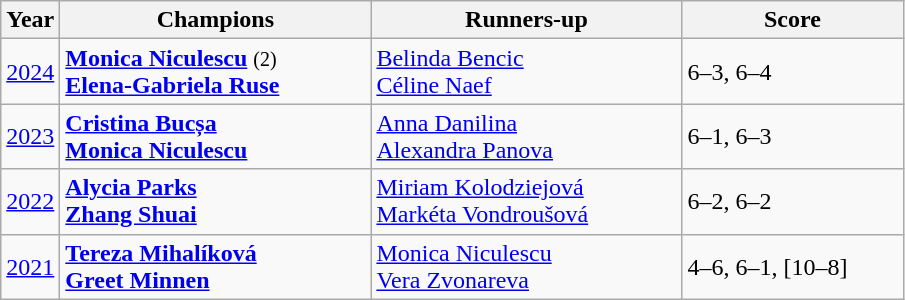<table class="wikitable">
<tr>
<th>Year</th>
<th width="200">Champions</th>
<th width="200">Runners-up</th>
<th width="140">Score</th>
</tr>
<tr>
<td><a href='#'>2024</a></td>
<td> <strong><a href='#'>Monica Niculescu</a></strong> <small>(2)</small> <br>  <strong><a href='#'>Elena-Gabriela Ruse</a></strong></td>
<td> <a href='#'>Belinda Bencic</a> <br>  <a href='#'>Céline Naef</a></td>
<td>6–3, 6–4</td>
</tr>
<tr>
<td><a href='#'>2023</a></td>
<td> <strong><a href='#'>Cristina Bucșa</a></strong> <br>  <strong><a href='#'>Monica Niculescu</a></strong></td>
<td> <a href='#'>Anna Danilina</a> <br>  <a href='#'>Alexandra Panova</a></td>
<td>6–1, 6–3</td>
</tr>
<tr>
<td><a href='#'>2022</a></td>
<td> <strong><a href='#'>Alycia Parks</a></strong> <br>  <strong><a href='#'>Zhang Shuai</a></strong></td>
<td> <a href='#'>Miriam Kolodziejová</a> <br>  <a href='#'>Markéta Vondroušová</a></td>
<td>6–2, 6–2</td>
</tr>
<tr>
<td><a href='#'>2021</a></td>
<td> <strong><a href='#'>Tereza Mihalíková</a></strong> <br>  <strong><a href='#'>Greet Minnen</a></strong></td>
<td> <a href='#'>Monica Niculescu</a> <br>  <a href='#'>Vera Zvonareva</a></td>
<td>4–6, 6–1, [10–8]</td>
</tr>
</table>
